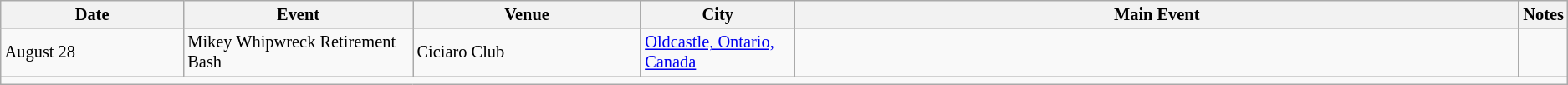<table class="sortable wikitable succession-box" style="font-size:85%;">
<tr>
<th scope="col" style="width:12%;">Date</th>
<th scope="col" style="width:15%;">Event</th>
<th scope="col" style="width:15%;">Venue</th>
<th scope="col" style="width:10%;">City</th>
<th scope="col" style="width:50%;">Main Event</th>
<th scope="col" style="width:70%;">Notes</th>
</tr>
<tr>
<td>August 28</td>
<td>Mikey Whipwreck Retirement Bash</td>
<td>Ciciaro Club</td>
<td><a href='#'>Oldcastle, Ontario, Canada</a></td>
<td></td>
<td></td>
</tr>
<tr>
<td colspan="6"></td>
</tr>
</table>
